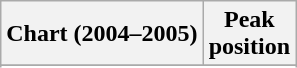<table class="wikitable sortable plainrowheaders" style="text-align:center">
<tr>
<th>Chart (2004–2005)</th>
<th>Peak<br>position</th>
</tr>
<tr>
</tr>
<tr>
</tr>
<tr>
</tr>
<tr>
</tr>
</table>
